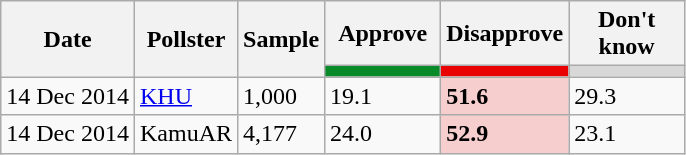<table class="wikitable sortable">
<tr>
<th rowspan="2">Date</th>
<th rowspan="2">Pollster</th>
<th rowspan="2">Sample</th>
<th style="width:70px;">Approve</th>
<th style="width:70px;">Disapprove</th>
<th style="width:70px;">Don't know</th>
</tr>
<tr>
<th style="background: #088A29" width:70px;"></th>
<th style="background: #E90000" width:70px;></th>
<th style="background: #d8d8d8" width:70px;></th>
</tr>
<tr>
<td>14 Dec 2014</td>
<td><a href='#'>KHU</a></td>
<td>1,000</td>
<td>19.1</td>
<td style="background: #F6CECE"><strong>51.6</strong></td>
<td>29.3</td>
</tr>
<tr>
<td>14 Dec 2014</td>
<td>KamuAR</td>
<td>4,177</td>
<td>24.0</td>
<td style="background: #F6CECE"><strong>52.9</strong></td>
<td>23.1</td>
</tr>
</table>
